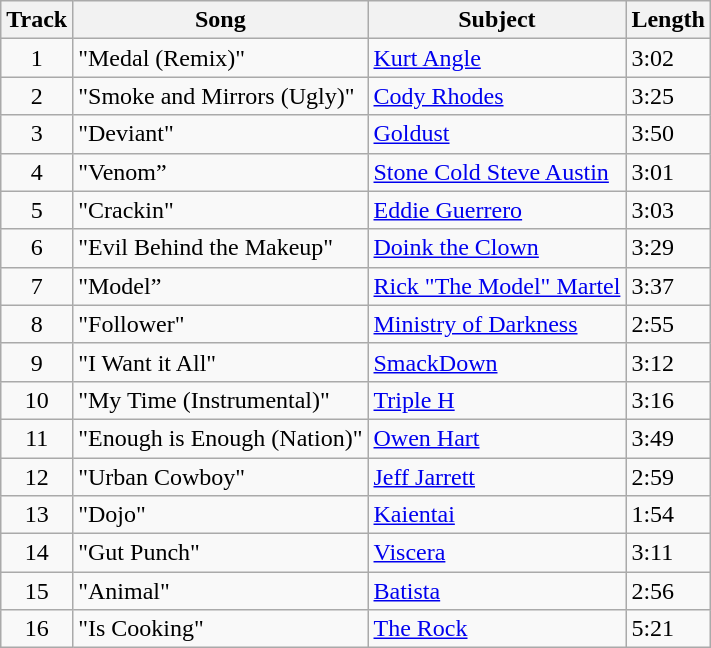<table class="wikitable">
<tr>
<th>Track</th>
<th>Song</th>
<th>Subject</th>
<th>Length</th>
</tr>
<tr>
<td align=center>1</td>
<td>"Medal (Remix)"</td>
<td><a href='#'>Kurt Angle</a></td>
<td>3:02</td>
</tr>
<tr>
<td align=center>2</td>
<td>"Smoke and Mirrors (Ugly)"</td>
<td><a href='#'>Cody Rhodes</a></td>
<td>3:25</td>
</tr>
<tr>
<td align=center>3</td>
<td>"Deviant"</td>
<td><a href='#'>Goldust</a></td>
<td>3:50</td>
</tr>
<tr>
<td align=center>4</td>
<td>"Venom”</td>
<td><a href='#'>Stone Cold Steve Austin</a></td>
<td>3:01</td>
</tr>
<tr>
<td align=center>5</td>
<td>"Crackin"</td>
<td><a href='#'>Eddie Guerrero</a></td>
<td>3:03</td>
</tr>
<tr>
<td align=center>6</td>
<td>"Evil Behind the Makeup"</td>
<td><a href='#'>Doink the Clown</a></td>
<td>3:29</td>
</tr>
<tr>
<td align=center>7</td>
<td>"Model”</td>
<td><a href='#'>Rick "The Model" Martel</a></td>
<td>3:37</td>
</tr>
<tr>
<td align=center>8</td>
<td>"Follower"</td>
<td><a href='#'>Ministry of Darkness</a></td>
<td>2:55</td>
</tr>
<tr>
<td align=center>9</td>
<td>"I Want it All"</td>
<td><a href='#'>SmackDown</a></td>
<td>3:12</td>
</tr>
<tr>
<td align=center>10</td>
<td>"My Time (Instrumental)"</td>
<td><a href='#'>Triple H</a></td>
<td>3:16</td>
</tr>
<tr>
<td align=center>11</td>
<td>"Enough is Enough (Nation)"</td>
<td><a href='#'>Owen Hart</a></td>
<td>3:49</td>
</tr>
<tr>
<td align=center>12</td>
<td>"Urban Cowboy"</td>
<td><a href='#'>Jeff Jarrett</a></td>
<td>2:59</td>
</tr>
<tr>
<td align=center>13</td>
<td>"Dojo"</td>
<td><a href='#'>Kaientai</a></td>
<td>1:54</td>
</tr>
<tr>
<td align=center>14</td>
<td>"Gut Punch"</td>
<td><a href='#'>Viscera</a></td>
<td>3:11</td>
</tr>
<tr>
<td align=center>15</td>
<td>"Animal"</td>
<td><a href='#'>Batista</a></td>
<td>2:56</td>
</tr>
<tr>
<td align=center>16</td>
<td>"Is Cooking"</td>
<td><a href='#'>The Rock</a></td>
<td>5:21</td>
</tr>
</table>
